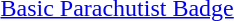<table>
<tr>
<td></td>
<td><a href='#'>Basic Parachutist Badge</a></td>
</tr>
</table>
